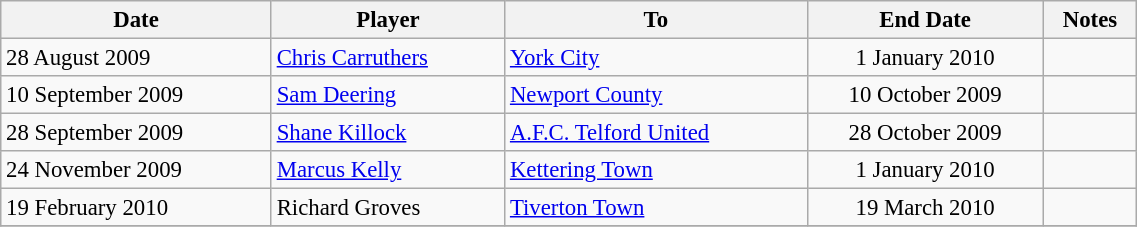<table class="wikitable" style="text-align:center; font-size:95%;width:60%; text-align:left">
<tr>
<th>Date</th>
<th>Player</th>
<th>To</th>
<th>End Date</th>
<th>Notes</th>
</tr>
<tr --->
<td>28 August 2009</td>
<td><a href='#'>Chris Carruthers</a></td>
<td><a href='#'>York City</a></td>
<td align="center">1 January 2010</td>
<td align="center"></td>
</tr>
<tr --->
<td>10 September 2009</td>
<td><a href='#'>Sam Deering</a></td>
<td><a href='#'>Newport County</a></td>
<td align="center">10 October 2009</td>
<td align="center"></td>
</tr>
<tr --->
<td>28 September 2009</td>
<td><a href='#'>Shane Killock</a></td>
<td><a href='#'>A.F.C. Telford United</a></td>
<td align="center">28 October 2009</td>
<td align="center"></td>
</tr>
<tr --->
<td>24 November 2009</td>
<td><a href='#'>Marcus Kelly</a></td>
<td><a href='#'>Kettering Town</a></td>
<td align="center">1 January 2010</td>
<td align="center"></td>
</tr>
<tr --->
<td>19 February 2010</td>
<td>Richard Groves</td>
<td><a href='#'>Tiverton Town</a></td>
<td align="center">19 March 2010</td>
<td align="center"></td>
</tr>
<tr --->
</tr>
</table>
